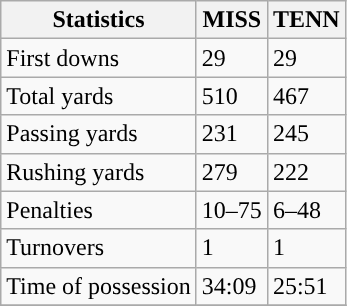<table class="wikitable" style="float: left;">
<tr>
<th>Statistics</th>
<th>MISS</th>
<th>TENN</th>
</tr>
<tr>
<td>First downs</td>
<td>29</td>
<td>29</td>
</tr>
<tr>
<td>Total yards</td>
<td>510</td>
<td>467</td>
</tr>
<tr>
<td>Passing yards</td>
<td>231</td>
<td>245</td>
</tr>
<tr>
<td>Rushing yards</td>
<td>279</td>
<td>222</td>
</tr>
<tr>
<td>Penalties</td>
<td>10–75</td>
<td>6–48</td>
</tr>
<tr>
<td>Turnovers</td>
<td>1</td>
<td>1</td>
</tr>
<tr>
<td>Time of possession</td>
<td>34:09</td>
<td>25:51</td>
</tr>
<tr>
</tr>
</table>
